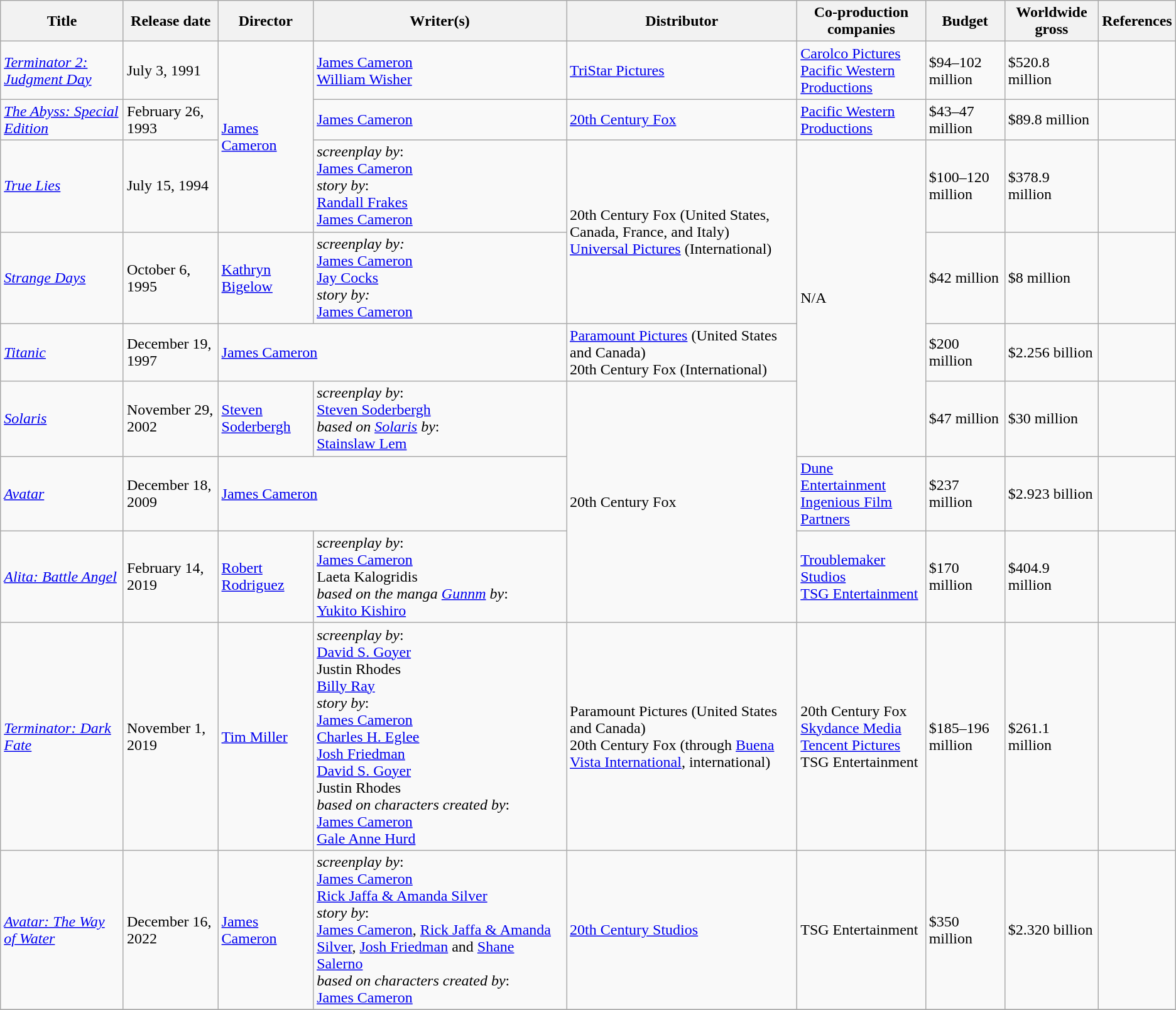<table class="wikitable sortable">
<tr>
<th>Title</th>
<th>Release date</th>
<th>Director</th>
<th>Writer(s)</th>
<th>Distributor</th>
<th>Co-production companies</th>
<th>Budget</th>
<th>Worldwide gross</th>
<th>References</th>
</tr>
<tr>
<td><em><a href='#'>Terminator 2: Judgment Day</a></em></td>
<td>July 3, 1991</td>
<td rowspan="3"><a href='#'>James Cameron</a></td>
<td><a href='#'>James Cameron</a><br><a href='#'>William Wisher</a></td>
<td><a href='#'>TriStar Pictures</a></td>
<td><a href='#'>Carolco Pictures</a><br><a href='#'>Pacific Western Productions</a></td>
<td>$94–102 million</td>
<td>$520.8 million</td>
<td></td>
</tr>
<tr>
<td><em><a href='#'>The Abyss: Special Edition</a></em></td>
<td>February 26, 1993</td>
<td><a href='#'>James Cameron</a></td>
<td><a href='#'>20th Century Fox</a></td>
<td><a href='#'>Pacific Western Productions</a></td>
<td>$43–47 million</td>
<td>$89.8 million</td>
<td></td>
</tr>
<tr>
<td><em><a href='#'>True Lies</a></em></td>
<td>July 15, 1994</td>
<td><em>screenplay by</em>:<br><a href='#'>James Cameron</a><br><em>story by</em>:<br><a href='#'>Randall Frakes</a><br><a href='#'>James Cameron</a></td>
<td rowspan="2">20th Century Fox (United States, Canada, France, and Italy)<br><a href='#'>Universal Pictures</a> (International)</td>
<td rowspan="4">N/A</td>
<td>$100–120 million</td>
<td>$378.9 million</td>
<td></td>
</tr>
<tr>
<td><em><a href='#'>Strange Days</a></em></td>
<td>October 6, 1995</td>
<td><a href='#'>Kathryn Bigelow</a></td>
<td><em>screenplay by:</em><br><a href='#'>James Cameron</a><br><a href='#'>Jay Cocks</a><br><em>story by:</em><br><a href='#'>James Cameron</a></td>
<td>$42 million</td>
<td>$8 million</td>
<td></td>
</tr>
<tr>
<td><em><a href='#'>Titanic</a></em></td>
<td>December 19, 1997</td>
<td colspan="2"><a href='#'>James Cameron</a></td>
<td><a href='#'>Paramount Pictures</a> (United States and Canada)<br>20th Century Fox (International)</td>
<td>$200 million</td>
<td>$2.256 billion</td>
<td></td>
</tr>
<tr>
<td><em><a href='#'>Solaris</a></em></td>
<td>November 29, 2002</td>
<td><a href='#'>Steven Soderbergh</a></td>
<td><em>screenplay by</em>:<br><a href='#'>Steven Soderbergh</a><br><em>based on <a href='#'>Solaris</a> by</em>:<br><a href='#'>Stainslaw Lem</a></td>
<td rowspan="3">20th Century Fox</td>
<td>$47 million</td>
<td>$30 million</td>
<td></td>
</tr>
<tr>
<td><em><a href='#'>Avatar</a></em></td>
<td>December 18, 2009</td>
<td colspan="2"><a href='#'>James Cameron</a></td>
<td><a href='#'>Dune Entertainment</a><br><a href='#'>Ingenious Film Partners</a></td>
<td>$237 million</td>
<td>$2.923 billion</td>
<td></td>
</tr>
<tr>
<td><em><a href='#'>Alita: Battle Angel</a></em></td>
<td>February 14, 2019</td>
<td><a href='#'>Robert Rodriguez</a></td>
<td><em>screenplay by</em>:<br><a href='#'>James Cameron</a><br>Laeta Kalogridis<br><em>based on the manga <a href='#'>Gunnm</a> by</em>:<br><a href='#'>Yukito Kishiro</a></td>
<td><a href='#'>Troublemaker Studios</a><br><a href='#'>TSG Entertainment</a></td>
<td>$170 million</td>
<td>$404.9 million</td>
<td></td>
</tr>
<tr>
<td><em><a href='#'>Terminator: Dark Fate</a></em></td>
<td>November 1, 2019</td>
<td><a href='#'>Tim Miller</a></td>
<td><em>screenplay by</em>:<br><a href='#'>David S. Goyer</a><br>Justin Rhodes<br><a href='#'>Billy Ray</a><br><em>story by</em>:<br><a href='#'>James Cameron</a><br><a href='#'>Charles H. Eglee</a><br><a href='#'>Josh Friedman</a><br><a href='#'>David S. Goyer</a><br>Justin Rhodes<br><em>based on characters created by</em>:<br><a href='#'>James Cameron</a><br><a href='#'>Gale Anne Hurd</a></td>
<td>Paramount Pictures (United States and Canada)<br>20th Century Fox (through <a href='#'>Buena Vista International</a>, international)</td>
<td>20th Century Fox<br><a href='#'>Skydance Media</a><br><a href='#'>Tencent Pictures</a><br>TSG Entertainment</td>
<td>$185–196 million</td>
<td>$261.1 million</td>
<td></td>
</tr>
<tr>
<td><em><a href='#'>Avatar: The Way of Water</a></em></td>
<td>December 16, 2022</td>
<td><a href='#'>James Cameron</a></td>
<td><em>screenplay by</em>:<br><a href='#'>James Cameron</a><br><a href='#'>Rick Jaffa & Amanda Silver</a><br><em>story by</em>: <br><a href='#'>James Cameron</a>, <a href='#'>Rick Jaffa & Amanda Silver</a>, <a href='#'>Josh Friedman</a> and <a href='#'>Shane Salerno</a><br><em>based on characters created by</em>:<br><a href='#'>James Cameron</a></td>
<td><a href='#'>20th Century Studios</a></td>
<td>TSG Entertainment</td>
<td>$350 million</td>
<td>$2.320 billion</td>
<td></td>
</tr>
<tr>
</tr>
</table>
